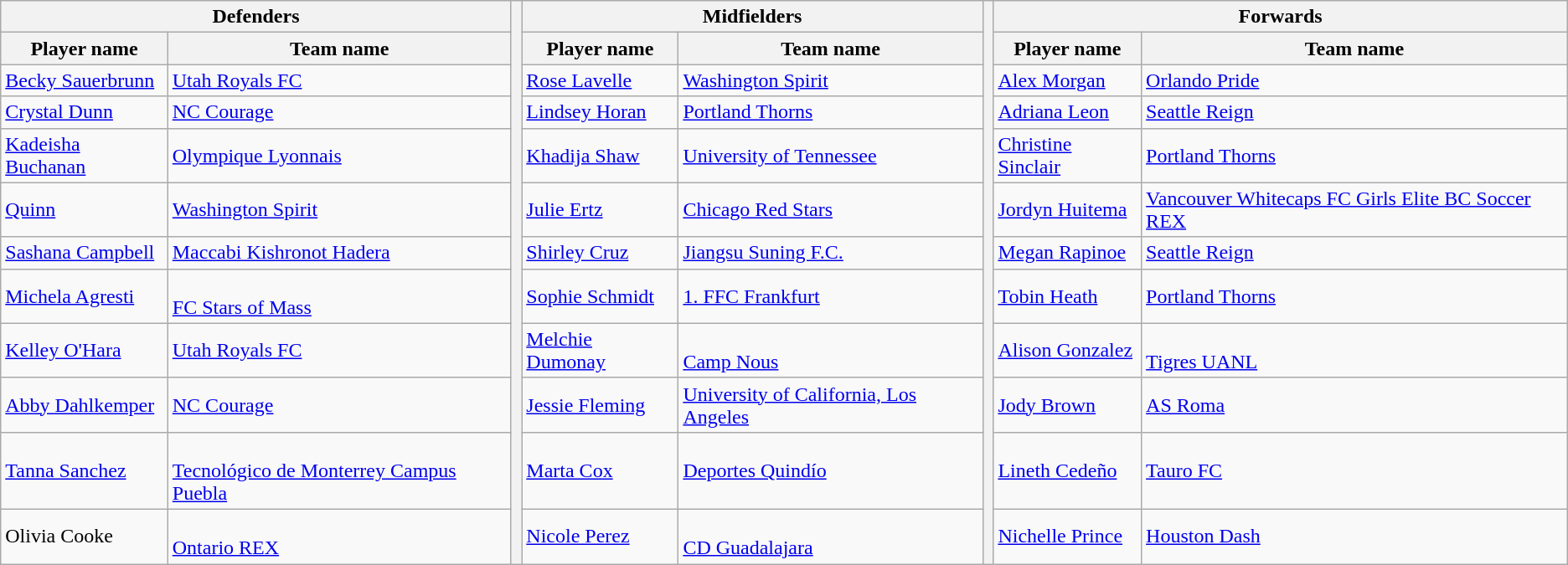<table class="wikitable">
<tr>
<th colspan="2">Defenders</th>
<th rowspan="12" width="1"></th>
<th colspan="2">Midfielders</th>
<th rowspan="12" width="1"></th>
<th colspan="2">Forwards</th>
</tr>
<tr>
<th>Player name</th>
<th>Team name</th>
<th>Player name</th>
<th>Team name</th>
<th>Player name</th>
<th>Team name</th>
</tr>
<tr>
<td> <a href='#'>Becky Sauerbrunn</a></td>
<td> <a href='#'>Utah Royals FC</a></td>
<td> <a href='#'>Rose Lavelle</a></td>
<td> <a href='#'>Washington Spirit</a></td>
<td> <a href='#'>Alex Morgan</a></td>
<td> <a href='#'>Orlando Pride</a></td>
</tr>
<tr>
<td> <a href='#'>Crystal Dunn</a></td>
<td> <a href='#'>NC Courage</a></td>
<td> <a href='#'>Lindsey Horan</a></td>
<td> <a href='#'>Portland Thorns</a></td>
<td> <a href='#'>Adriana Leon</a></td>
<td> <a href='#'>Seattle Reign</a></td>
</tr>
<tr>
<td> <a href='#'>Kadeisha Buchanan</a></td>
<td> <a href='#'>Olympique Lyonnais</a></td>
<td> <a href='#'>Khadija Shaw</a></td>
<td> <a href='#'>University of Tennessee</a></td>
<td> <a href='#'>Christine Sinclair</a></td>
<td> <a href='#'>Portland Thorns</a></td>
</tr>
<tr>
<td> <a href='#'>Quinn</a></td>
<td> <a href='#'>Washington Spirit</a></td>
<td> <a href='#'>Julie Ertz</a></td>
<td> <a href='#'>Chicago Red Stars</a></td>
<td> <a href='#'>Jordyn Huitema</a></td>
<td> <a href='#'>Vancouver Whitecaps FC Girls Elite BC Soccer REX</a></td>
</tr>
<tr>
<td> <a href='#'>Sashana Campbell</a></td>
<td> <a href='#'>Maccabi Kishronot Hadera</a></td>
<td> <a href='#'>Shirley Cruz</a></td>
<td> <a href='#'>Jiangsu Suning F.C.</a></td>
<td> <a href='#'>Megan Rapinoe</a></td>
<td> <a href='#'>Seattle Reign</a></td>
</tr>
<tr>
<td> <a href='#'>Michela Agresti</a></td>
<td><br> <a href='#'>FC Stars of Mass</a></td>
<td> <a href='#'>Sophie Schmidt</a></td>
<td> <a href='#'>1. FFC Frankfurt</a></td>
<td> <a href='#'>Tobin Heath</a></td>
<td> <a href='#'>Portland Thorns</a></td>
</tr>
<tr>
<td> <a href='#'>Kelley O'Hara</a></td>
<td> <a href='#'>Utah Royals FC</a></td>
<td> <a href='#'>Melchie Dumonay</a></td>
<td><br> <a href='#'>Camp Nous</a></td>
<td> <a href='#'>Alison Gonzalez</a></td>
<td><br> <a href='#'>Tigres UANL</a></td>
</tr>
<tr>
<td> <a href='#'>Abby Dahlkemper</a></td>
<td> <a href='#'>NC Courage</a></td>
<td> <a href='#'>Jessie Fleming</a></td>
<td> <a href='#'>University of California, Los Angeles</a></td>
<td> <a href='#'>Jody Brown</a></td>
<td> <a href='#'>AS Roma</a></td>
</tr>
<tr>
<td> <a href='#'>Tanna Sanchez</a></td>
<td><br> <a href='#'>Tecnológico de Monterrey Campus Puebla</a></td>
<td> <a href='#'>Marta Cox</a></td>
<td> <a href='#'>Deportes Quindío</a></td>
<td> <a href='#'>Lineth Cedeño</a></td>
<td> <a href='#'>Tauro FC</a></td>
</tr>
<tr>
<td> Olivia Cooke</td>
<td><br> <a href='#'>Ontario REX</a></td>
<td> <a href='#'>Nicole Perez</a></td>
<td><br> <a href='#'>CD Guadalajara</a></td>
<td> <a href='#'>Nichelle Prince</a></td>
<td> <a href='#'>Houston Dash</a></td>
</tr>
</table>
